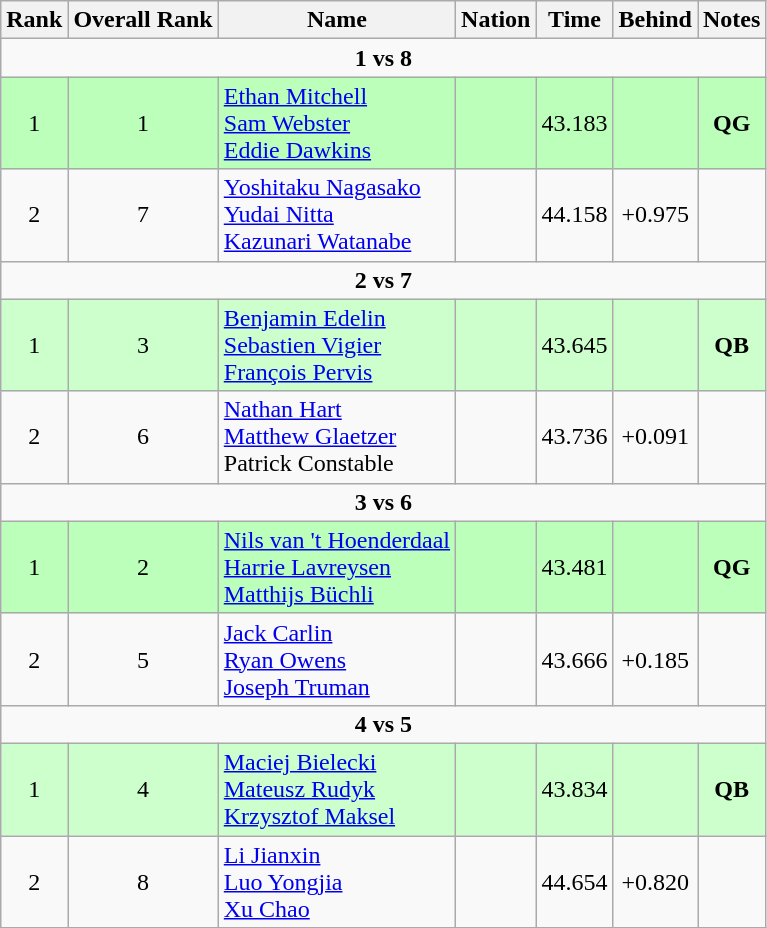<table class="wikitable sortable" style="text-align:center">
<tr>
<th>Rank</th>
<th>Overall Rank</th>
<th>Name</th>
<th>Nation</th>
<th>Time</th>
<th>Behind</th>
<th>Notes</th>
</tr>
<tr>
<td colspan=7><strong>1 vs 8</strong></td>
</tr>
<tr bgcolor=bbffbb>
<td>1</td>
<td>1</td>
<td align=left><a href='#'>Ethan Mitchell</a><br><a href='#'>Sam Webster</a><br><a href='#'>Eddie Dawkins</a></td>
<td align=left></td>
<td>43.183</td>
<td></td>
<td><strong>QG</strong></td>
</tr>
<tr>
<td>2</td>
<td>7</td>
<td align=left><a href='#'>Yoshitaku Nagasako</a><br><a href='#'>Yudai Nitta</a><br><a href='#'>Kazunari Watanabe</a></td>
<td align=left></td>
<td>44.158</td>
<td>+0.975</td>
<td></td>
</tr>
<tr>
<td colspan=7><strong>2 vs 7</strong></td>
</tr>
<tr bgcolor=ccffcc>
<td>1</td>
<td>3</td>
<td align=left><a href='#'>Benjamin Edelin</a><br><a href='#'>Sebastien Vigier</a><br><a href='#'>François Pervis</a></td>
<td align=left></td>
<td>43.645</td>
<td></td>
<td><strong>QB</strong></td>
</tr>
<tr>
<td>2</td>
<td>6</td>
<td align=left><a href='#'>Nathan Hart</a><br><a href='#'>Matthew Glaetzer</a><br>Patrick Constable</td>
<td align=left></td>
<td>43.736</td>
<td>+0.091</td>
<td></td>
</tr>
<tr>
<td colspan=7><strong>3 vs 6</strong></td>
</tr>
<tr bgcolor=bbffbb>
<td>1</td>
<td>2</td>
<td align=left><a href='#'>Nils van 't Hoenderdaal</a><br><a href='#'>Harrie Lavreysen</a><br><a href='#'>Matthijs Büchli</a></td>
<td align=left></td>
<td>43.481</td>
<td></td>
<td><strong>QG</strong></td>
</tr>
<tr>
<td>2</td>
<td>5</td>
<td align=left><a href='#'>Jack Carlin</a><br><a href='#'>Ryan Owens</a><br><a href='#'>Joseph Truman</a></td>
<td align=left></td>
<td>43.666</td>
<td>+0.185</td>
<td></td>
</tr>
<tr>
<td colspan=7><strong>4 vs 5</strong></td>
</tr>
<tr bgcolor=ccffcc>
<td>1</td>
<td>4</td>
<td align=left><a href='#'>Maciej Bielecki</a><br><a href='#'>Mateusz Rudyk</a><br><a href='#'>Krzysztof Maksel</a></td>
<td align=left></td>
<td>43.834</td>
<td></td>
<td><strong>QB</strong></td>
</tr>
<tr>
<td>2</td>
<td>8</td>
<td align=left><a href='#'>Li Jianxin</a><br><a href='#'>Luo Yongjia</a><br><a href='#'>Xu Chao</a></td>
<td align=left></td>
<td>44.654</td>
<td>+0.820</td>
<td></td>
</tr>
</table>
